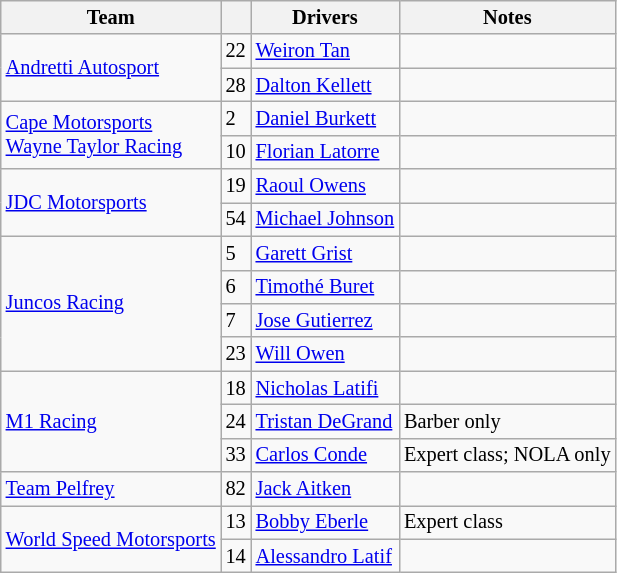<table class="wikitable" style="font-size:85%;">
<tr>
<th>Team</th>
<th></th>
<th>Drivers</th>
<th>Notes</th>
</tr>
<tr>
<td rowspan=2><a href='#'>Andretti Autosport</a></td>
<td>22</td>
<td> <a href='#'>Weiron Tan</a></td>
<td></td>
</tr>
<tr>
<td>28</td>
<td> <a href='#'>Dalton Kellett</a></td>
<td></td>
</tr>
<tr>
<td rowspan=2><a href='#'>Cape Motorsports</a> <br> <a href='#'>Wayne Taylor Racing</a></td>
<td>2</td>
<td> <a href='#'>Daniel Burkett</a></td>
<td></td>
</tr>
<tr>
<td>10</td>
<td> <a href='#'>Florian Latorre</a></td>
<td></td>
</tr>
<tr>
<td rowspan=2><a href='#'>JDC Motorsports</a></td>
<td>19</td>
<td> <a href='#'>Raoul Owens</a></td>
<td></td>
</tr>
<tr>
<td>54</td>
<td> <a href='#'>Michael Johnson</a></td>
<td></td>
</tr>
<tr>
<td rowspan=4><a href='#'>Juncos Racing</a></td>
<td>5</td>
<td> <a href='#'>Garett Grist</a></td>
<td></td>
</tr>
<tr>
<td>6</td>
<td> <a href='#'>Timothé Buret</a></td>
<td></td>
</tr>
<tr>
<td>7</td>
<td> <a href='#'>Jose Gutierrez</a></td>
<td></td>
</tr>
<tr>
<td>23</td>
<td> <a href='#'>Will Owen</a></td>
<td></td>
</tr>
<tr>
<td rowspan=3><a href='#'>M1 Racing</a></td>
<td>18</td>
<td> <a href='#'>Nicholas Latifi</a></td>
<td></td>
</tr>
<tr>
<td>24</td>
<td> <a href='#'>Tristan DeGrand</a></td>
<td>Barber only</td>
</tr>
<tr>
<td>33</td>
<td> <a href='#'>Carlos Conde</a></td>
<td>Expert class; NOLA only</td>
</tr>
<tr>
<td><a href='#'>Team Pelfrey</a></td>
<td>82</td>
<td> <a href='#'>Jack Aitken</a></td>
<td></td>
</tr>
<tr>
<td rowspan=2><a href='#'>World Speed Motorsports</a></td>
<td>13</td>
<td> <a href='#'>Bobby Eberle</a></td>
<td>Expert class</td>
</tr>
<tr>
<td>14</td>
<td> <a href='#'>Alessandro Latif</a></td>
<td></td>
</tr>
</table>
